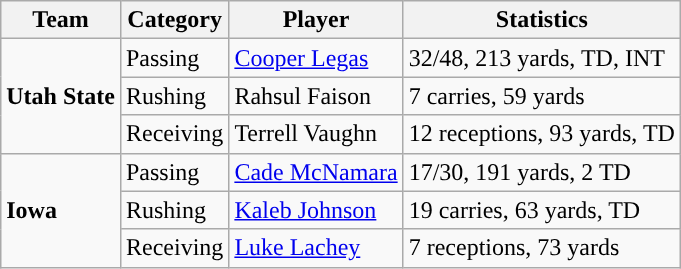<table class="wikitable" style="float: left;">
<tr>
<th>Team</th>
<th>Category</th>
<th>Player</th>
<th>Statistics</th>
</tr>
<tr>
<td rowspan=3><strong>Utah State</strong></td>
<td>Passing</td>
<td><a href='#'>Cooper Legas</a></td>
<td>32/48, 213 yards, TD, INT</td>
</tr>
<tr>
<td>Rushing</td>
<td>Rahsul Faison</td>
<td>7 carries, 59 yards</td>
</tr>
<tr>
<td>Receiving</td>
<td>Terrell Vaughn</td>
<td>12 receptions, 93 yards, TD</td>
</tr>
<tr>
<td rowspan=3><strong>Iowa</strong></td>
<td>Passing</td>
<td><a href='#'>Cade McNamara</a></td>
<td>17/30, 191 yards, 2 TD</td>
</tr>
<tr>
<td>Rushing</td>
<td><a href='#'>Kaleb Johnson</a></td>
<td>19 carries, 63 yards, TD</td>
</tr>
<tr>
<td>Receiving</td>
<td><a href='#'>Luke Lachey</a></td>
<td>7 receptions, 73 yards</td>
</tr>
</table>
